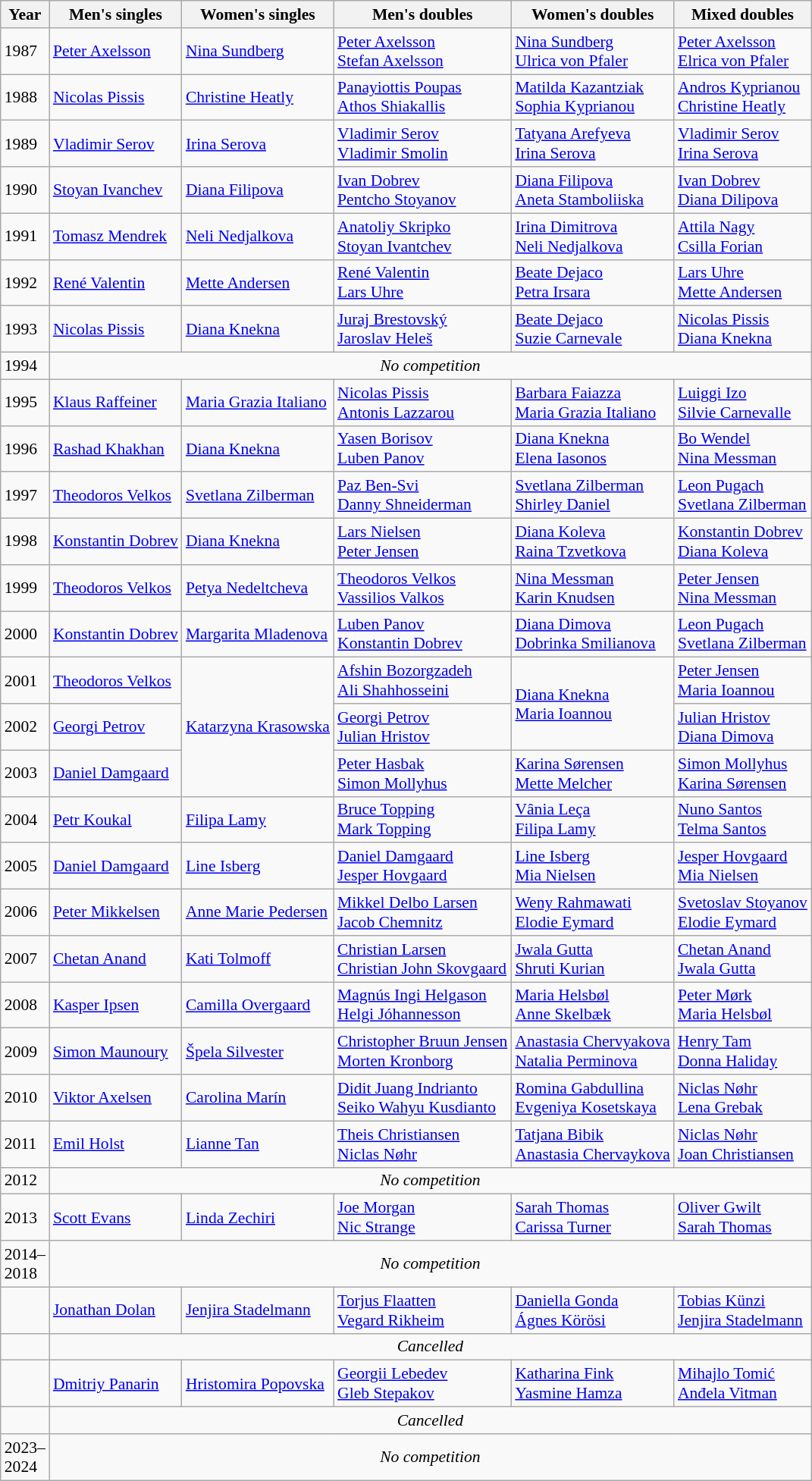<table class=wikitable style="font-size:90%;">
<tr>
<th>Year</th>
<th>Men's singles</th>
<th>Women's singles</th>
<th>Men's doubles</th>
<th>Women's doubles</th>
<th>Mixed doubles</th>
</tr>
<tr>
<td>1987</td>
<td> <a href='#'>Peter Axelsson</a></td>
<td> <a href='#'>Nina Sundberg</a></td>
<td> <a href='#'>Peter Axelsson</a><br> <a href='#'>Stefan Axelsson</a></td>
<td> <a href='#'>Nina Sundberg</a><br> <a href='#'>Ulrica von Pfaler</a></td>
<td> <a href='#'>Peter Axelsson</a><br> <a href='#'>Elrica von Pfaler</a></td>
</tr>
<tr>
<td>1988</td>
<td> <a href='#'>Nicolas Pissis</a></td>
<td> <a href='#'>Christine Heatly</a></td>
<td> <a href='#'>Panayiottis Poupas</a><br> <a href='#'>Athos Shiakallis</a></td>
<td> <a href='#'>Matilda Kazantziak</a><br> <a href='#'>Sophia Kyprianou</a></td>
<td> <a href='#'>Andros Kyprianou</a><br> <a href='#'>Christine Heatly</a></td>
</tr>
<tr>
<td>1989</td>
<td> <a href='#'>Vladimir Serov</a></td>
<td> <a href='#'>Irina Serova</a></td>
<td> <a href='#'>Vladimir Serov</a><br> <a href='#'>Vladimir Smolin</a></td>
<td> <a href='#'>Tatyana Arefyeva</a><br> <a href='#'>Irina Serova</a></td>
<td> <a href='#'>Vladimir Serov</a><br> <a href='#'>Irina Serova</a></td>
</tr>
<tr>
<td>1990</td>
<td> <a href='#'>Stoyan Ivanchev</a></td>
<td> <a href='#'>Diana Filipova</a></td>
<td> <a href='#'>Ivan Dobrev</a><br> <a href='#'>Pentcho Stoyanov</a></td>
<td> <a href='#'>Diana Filipova</a><br> <a href='#'>Aneta Stamboliiska</a></td>
<td> <a href='#'>Ivan Dobrev</a><br> <a href='#'>Diana Dilipova</a></td>
</tr>
<tr>
<td>1991</td>
<td> <a href='#'>Tomasz Mendrek</a></td>
<td> <a href='#'>Neli Nedjalkova</a></td>
<td> <a href='#'>Anatoliy Skripko</a><br> <a href='#'>Stoyan Ivantchev</a></td>
<td> <a href='#'>Irina Dimitrova</a><br> <a href='#'>Neli Nedjalkova</a></td>
<td> <a href='#'>Attila Nagy</a><br> <a href='#'>Csilla Forian</a></td>
</tr>
<tr>
<td>1992</td>
<td> <a href='#'>René Valentin</a></td>
<td> <a href='#'>Mette Andersen</a></td>
<td> <a href='#'>René Valentin</a><br> <a href='#'>Lars Uhre</a></td>
<td> <a href='#'>Beate Dejaco</a><br> <a href='#'>Petra Irsara</a></td>
<td> <a href='#'>Lars Uhre</a><br> <a href='#'>Mette Andersen</a></td>
</tr>
<tr>
<td>1993</td>
<td> <a href='#'>Nicolas Pissis</a></td>
<td> <a href='#'>Diana Knekna</a></td>
<td> <a href='#'>Juraj Brestovský</a><br> <a href='#'>Jaroslav Heleš</a></td>
<td> <a href='#'>Beate Dejaco</a><br> <a href='#'>Suzie Carnevale</a></td>
<td> <a href='#'>Nicolas Pissis</a><br> <a href='#'>Diana Knekna</a></td>
</tr>
<tr>
<td>1994</td>
<td colspan=5 align=center><em>No competition</em></td>
</tr>
<tr>
<td>1995</td>
<td> <a href='#'>Klaus Raffeiner</a></td>
<td> <a href='#'>Maria Grazia Italiano</a></td>
<td> <a href='#'>Nicolas Pissis</a><br> <a href='#'>Antonis Lazzarou</a></td>
<td> <a href='#'>Barbara Faiazza</a><br> <a href='#'>Maria Grazia Italiano</a></td>
<td> <a href='#'>Luiggi Izo</a><br> <a href='#'>Silvie Carnevalle</a></td>
</tr>
<tr>
<td>1996</td>
<td> <a href='#'>Rashad Khakhan</a></td>
<td> <a href='#'>Diana Knekna</a></td>
<td> <a href='#'>Yasen Borisov</a><br> <a href='#'>Luben Panov</a></td>
<td> <a href='#'>Diana Knekna</a><br> <a href='#'>Elena Iasonos</a></td>
<td> <a href='#'>Bo Wendel</a><br> <a href='#'>Nina Messman</a></td>
</tr>
<tr>
<td>1997</td>
<td> <a href='#'>Theodoros Velkos</a></td>
<td> <a href='#'>Svetlana Zilberman</a></td>
<td> <a href='#'>Paz Ben-Svi</a><br> <a href='#'>Danny Shneiderman</a></td>
<td> <a href='#'>Svetlana Zilberman</a><br> <a href='#'>Shirley Daniel</a></td>
<td> <a href='#'>Leon Pugach</a><br> <a href='#'>Svetlana Zilberman</a></td>
</tr>
<tr>
<td>1998</td>
<td> <a href='#'>Konstantin Dobrev</a></td>
<td> <a href='#'>Diana Knekna</a></td>
<td> <a href='#'>Lars Nielsen</a><br> <a href='#'>Peter Jensen</a></td>
<td> <a href='#'>Diana Koleva</a><br> <a href='#'>Raina Tzvetkova</a></td>
<td> <a href='#'>Konstantin Dobrev</a><br> <a href='#'>Diana Koleva</a></td>
</tr>
<tr>
<td>1999</td>
<td> <a href='#'>Theodoros Velkos</a></td>
<td> <a href='#'>Petya Nedeltcheva</a></td>
<td> <a href='#'>Theodoros Velkos</a><br> <a href='#'>Vassilios Valkos</a></td>
<td> <a href='#'>Nina Messman</a><br> <a href='#'>Karin Knudsen</a></td>
<td> <a href='#'>Peter Jensen</a><br> <a href='#'>Nina Messman</a></td>
</tr>
<tr>
<td>2000</td>
<td> <a href='#'>Konstantin Dobrev</a></td>
<td> <a href='#'>Margarita Mladenova</a></td>
<td> <a href='#'>Luben Panov</a><br> <a href='#'>Konstantin Dobrev</a></td>
<td> <a href='#'>Diana Dimova</a><br> <a href='#'>Dobrinka Smilianova</a></td>
<td> <a href='#'>Leon Pugach</a><br> <a href='#'>Svetlana Zilberman</a></td>
</tr>
<tr>
<td>2001</td>
<td> <a href='#'>Theodoros Velkos</a></td>
<td rowspan=3> <a href='#'>Katarzyna Krasowska</a></td>
<td> <a href='#'>Afshin Bozorgzadeh</a><br> <a href='#'>Ali Shahhosseini</a></td>
<td rowspan=2> <a href='#'>Diana Knekna</a><br> <a href='#'>Maria Ioannou</a></td>
<td> <a href='#'>Peter Jensen</a><br> <a href='#'>Maria Ioannou</a></td>
</tr>
<tr>
<td>2002</td>
<td> <a href='#'>Georgi Petrov</a></td>
<td> <a href='#'>Georgi Petrov</a><br> <a href='#'>Julian Hristov</a></td>
<td> <a href='#'>Julian Hristov</a><br> <a href='#'>Diana Dimova</a></td>
</tr>
<tr>
<td>2003</td>
<td> <a href='#'>Daniel Damgaard</a></td>
<td> <a href='#'>Peter Hasbak</a><br> <a href='#'>Simon Mollyhus</a></td>
<td> <a href='#'>Karina Sørensen</a><br> <a href='#'>Mette Melcher</a></td>
<td> <a href='#'>Simon Mollyhus</a><br> <a href='#'>Karina Sørensen</a></td>
</tr>
<tr>
<td>2004</td>
<td> <a href='#'>Petr Koukal</a></td>
<td> <a href='#'>Filipa Lamy</a></td>
<td> <a href='#'>Bruce Topping</a><br> <a href='#'>Mark Topping</a></td>
<td> <a href='#'>Vânia Leça</a><br> <a href='#'>Filipa Lamy</a></td>
<td> <a href='#'>Nuno Santos</a><br> <a href='#'>Telma Santos</a></td>
</tr>
<tr>
<td>2005</td>
<td> <a href='#'>Daniel Damgaard</a></td>
<td> <a href='#'>Line Isberg</a></td>
<td> <a href='#'>Daniel Damgaard</a><br> <a href='#'>Jesper Hovgaard</a></td>
<td> <a href='#'>Line Isberg</a><br> <a href='#'>Mia Nielsen</a></td>
<td> <a href='#'>Jesper Hovgaard</a><br> <a href='#'>Mia Nielsen</a></td>
</tr>
<tr>
<td>2006</td>
<td> <a href='#'>Peter Mikkelsen</a></td>
<td> <a href='#'>Anne Marie Pedersen</a></td>
<td> <a href='#'>Mikkel Delbo Larsen</a><br> <a href='#'>Jacob Chemnitz</a></td>
<td> <a href='#'>Weny Rahmawati</a><br> <a href='#'>Elodie Eymard</a></td>
<td> <a href='#'>Svetoslav Stoyanov</a><br> <a href='#'>Elodie Eymard</a></td>
</tr>
<tr>
<td>2007</td>
<td> <a href='#'>Chetan Anand</a></td>
<td> <a href='#'>Kati Tolmoff</a></td>
<td> <a href='#'>Christian Larsen</a><br> <a href='#'>Christian John Skovgaard</a></td>
<td> <a href='#'>Jwala Gutta</a><br> <a href='#'>Shruti Kurian</a></td>
<td> <a href='#'>Chetan Anand</a><br> <a href='#'>Jwala Gutta</a></td>
</tr>
<tr>
<td>2008</td>
<td> <a href='#'>Kasper Ipsen</a></td>
<td> <a href='#'>Camilla Overgaard</a></td>
<td> <a href='#'>Magnús Ingi Helgason</a><br> <a href='#'>Helgi Jóhannesson</a></td>
<td> <a href='#'>Maria Helsbøl</a><br> <a href='#'>Anne Skelbæk</a></td>
<td> <a href='#'>Peter Mørk</a><br> <a href='#'>Maria Helsbøl</a></td>
</tr>
<tr>
<td>2009</td>
<td> <a href='#'>Simon Maunoury</a></td>
<td> <a href='#'>Špela Silvester</a></td>
<td> <a href='#'>Christopher Bruun Jensen</a><br> <a href='#'>Morten Kronborg</a></td>
<td> <a href='#'>Anastasia Chervyakova</a><br> <a href='#'>Natalia Perminova</a></td>
<td> <a href='#'>Henry Tam</a><br> <a href='#'>Donna Haliday</a></td>
</tr>
<tr>
<td>2010</td>
<td> <a href='#'>Viktor Axelsen</a></td>
<td> <a href='#'>Carolina Marín</a></td>
<td> <a href='#'>Didit Juang Indrianto</a><br> <a href='#'>Seiko Wahyu Kusdianto</a></td>
<td> <a href='#'>Romina Gabdullina</a><br> <a href='#'>Evgeniya Kosetskaya</a></td>
<td> <a href='#'>Niclas Nøhr</a><br> <a href='#'>Lena Grebak</a></td>
</tr>
<tr>
<td>2011</td>
<td> <a href='#'>Emil Holst</a></td>
<td> <a href='#'>Lianne Tan</a></td>
<td> <a href='#'>Theis Christiansen</a><br> <a href='#'>Niclas Nøhr</a></td>
<td> <a href='#'>Tatjana Bibik</a><br> <a href='#'>Anastasia Chervaykova</a></td>
<td> <a href='#'>Niclas Nøhr</a><br> <a href='#'>Joan Christiansen</a></td>
</tr>
<tr>
<td>2012</td>
<td colspan=5 align=center><em>No competition</em></td>
</tr>
<tr>
<td>2013</td>
<td> <a href='#'>Scott Evans</a></td>
<td> <a href='#'>Linda Zechiri</a></td>
<td> <a href='#'>Joe Morgan</a><br> <a href='#'>Nic Strange</a></td>
<td> <a href='#'>Sarah Thomas</a><br> <a href='#'>Carissa Turner</a></td>
<td> <a href='#'>Oliver Gwilt</a><br> <a href='#'>Sarah Thomas</a></td>
</tr>
<tr>
<td>2014–<br>2018</td>
<td colspan=5 align=center><em>No competition</em></td>
</tr>
<tr>
<td></td>
<td> <a href='#'>Jonathan Dolan</a></td>
<td> <a href='#'>Jenjira Stadelmann</a></td>
<td> <a href='#'>Torjus Flaatten</a><br> <a href='#'>Vegard Rikheim</a></td>
<td> <a href='#'>Daniella Gonda</a><br> <a href='#'>Ágnes Körösi</a></td>
<td> <a href='#'>Tobias Künzi</a><br> <a href='#'>Jenjira Stadelmann</a></td>
</tr>
<tr>
<td></td>
<td colspan="5" align="center"><em>Cancelled</em></td>
</tr>
<tr>
<td></td>
<td> <a href='#'>Dmitriy Panarin</a></td>
<td> <a href='#'>Hristomira Popovska</a></td>
<td> <a href='#'>Georgii Lebedev</a> <br> <a href='#'>Gleb Stepakov</a></td>
<td> <a href='#'>Katharina Fink</a> <br> <a href='#'>Yasmine Hamza</a></td>
<td> <a href='#'>Mihajlo Tomić</a> <br> <a href='#'>Anđela Vitman</a></td>
</tr>
<tr>
<td></td>
<td colspan="5" align="center"><em>Cancelled</em></td>
</tr>
<tr>
<td>2023–<br>2024</td>
<td colspan=5 align=center><em>No competition</em></td>
</tr>
</table>
